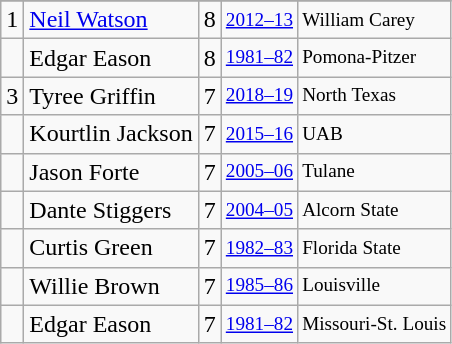<table class="wikitable">
<tr>
</tr>
<tr>
<td>1</td>
<td><a href='#'>Neil Watson</a></td>
<td>8</td>
<td style="font-size:80%;"><a href='#'>2012–13</a></td>
<td style="font-size:80%;">William Carey</td>
</tr>
<tr>
<td></td>
<td>Edgar Eason</td>
<td>8</td>
<td style="font-size:80%;"><a href='#'>1981–82</a></td>
<td style="font-size:80%;">Pomona-Pitzer</td>
</tr>
<tr>
<td>3</td>
<td>Tyree Griffin</td>
<td>7</td>
<td style="font-size:80%;"><a href='#'>2018–19</a></td>
<td style="font-size:80%;">North Texas</td>
</tr>
<tr>
<td></td>
<td>Kourtlin Jackson</td>
<td>7</td>
<td style="font-size:80%;"><a href='#'>2015–16</a></td>
<td style="font-size:80%;">UAB</td>
</tr>
<tr>
<td></td>
<td>Jason Forte</td>
<td>7</td>
<td style="font-size:80%;"><a href='#'>2005–06</a></td>
<td style="font-size:80%;">Tulane</td>
</tr>
<tr>
<td></td>
<td>Dante Stiggers</td>
<td>7</td>
<td style="font-size:80%;"><a href='#'>2004–05</a></td>
<td style="font-size:80%;">Alcorn State</td>
</tr>
<tr>
<td></td>
<td>Curtis Green</td>
<td>7</td>
<td style="font-size:80%;"><a href='#'>1982–83</a></td>
<td style="font-size:80%;">Florida State</td>
</tr>
<tr>
<td></td>
<td>Willie Brown</td>
<td>7</td>
<td style="font-size:80%;"><a href='#'>1985–86</a></td>
<td style="font-size:80%;">Louisville</td>
</tr>
<tr>
<td></td>
<td>Edgar Eason</td>
<td>7</td>
<td style="font-size:80%;"><a href='#'>1981–82</a></td>
<td style="font-size:80%;">Missouri-St. Louis</td>
</tr>
</table>
